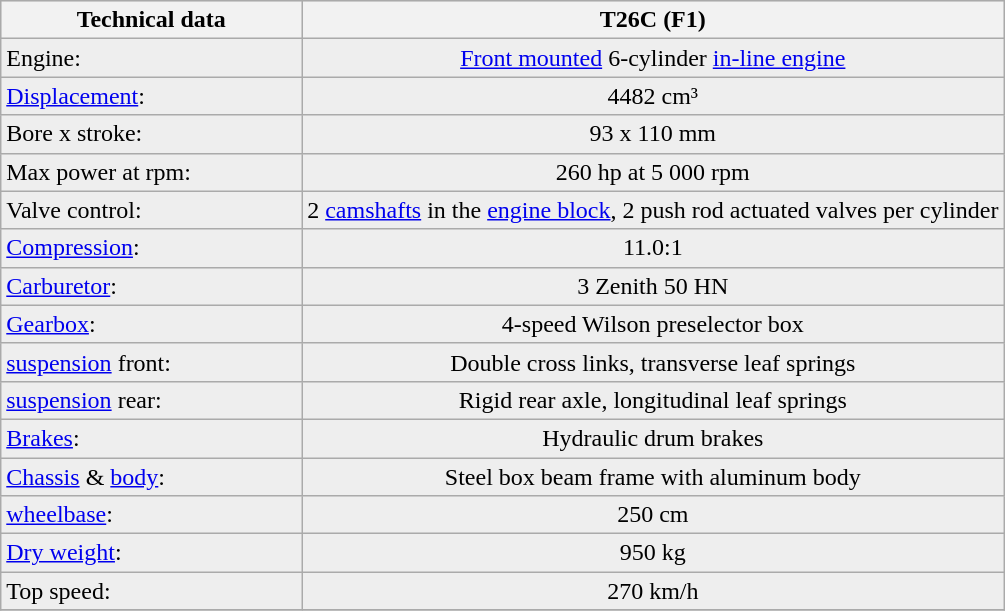<table class="prettytable">
<tr ---- bgcolor="#DDDDDD">
<th width="30%">Technical data</th>
<th width="70%">T26C (F1)</th>
</tr>
<tr ---- bgcolor="#EEEEEE">
<td>Engine: </td>
<td align="center"><a href='#'>Front mounted</a> 6-cylinder <a href='#'>in-line engine</a></td>
</tr>
<tr ---- bgcolor="#EEEEEE">
<td><a href='#'>Displacement</a>: </td>
<td align="center">4482 cm³</td>
</tr>
<tr ---- bgcolor="#EEEEEE">
<td>Bore x stroke: </td>
<td align="center">93 x 110 mm</td>
</tr>
<tr ---- bgcolor="#EEEEEE">
<td>Max power at rpm: </td>
<td align="center">260 hp at 5 000 rpm</td>
</tr>
<tr ---- bgcolor="#EEEEEE">
<td>Valve control: </td>
<td align="center">2 <a href='#'>camshafts</a> in the <a href='#'>engine block</a>, 2 push rod actuated valves per cylinder</td>
</tr>
<tr ---- bgcolor="#EEEEEE">
<td><a href='#'>Compression</a>: </td>
<td align="center">11.0:1</td>
</tr>
<tr ---- bgcolor="#EEEEEE">
<td><a href='#'>Carburetor</a>: </td>
<td align="center">3 Zenith 50 HN</td>
</tr>
<tr ---- bgcolor="#EEEEEE">
<td><a href='#'>Gearbox</a>: </td>
<td align="center">4-speed Wilson preselector box</td>
</tr>
<tr ---- bgcolor="#EEEEEE">
<td><a href='#'>suspension</a> front: </td>
<td align="center">Double cross links, transverse leaf springs</td>
</tr>
<tr ---- bgcolor="#EEEEEE">
<td><a href='#'>suspension</a> rear: </td>
<td align="center">Rigid rear axle, longitudinal leaf springs</td>
</tr>
<tr ---- bgcolor="#EEEEEE">
<td><a href='#'>Brakes</a>: </td>
<td align="center">Hydraulic drum brakes</td>
</tr>
<tr ---- bgcolor="#EEEEEE">
<td><a href='#'>Chassis</a> & <a href='#'>body</a>: </td>
<td align="center">Steel box beam frame with aluminum body</td>
</tr>
<tr ---- bgcolor="#EEEEEE">
<td><a href='#'>wheelbase</a>: </td>
<td align="center">250 cm</td>
</tr>
<tr ---- bgcolor="#EEEEEE">
<td><a href='#'>Dry weight</a>: </td>
<td align="center">950 kg</td>
</tr>
<tr ---- bgcolor="#EEEEEE">
<td>Top speed: </td>
<td align="center">270 km/h</td>
</tr>
<tr ---- bgcolor="#EEEEEE">
</tr>
</table>
